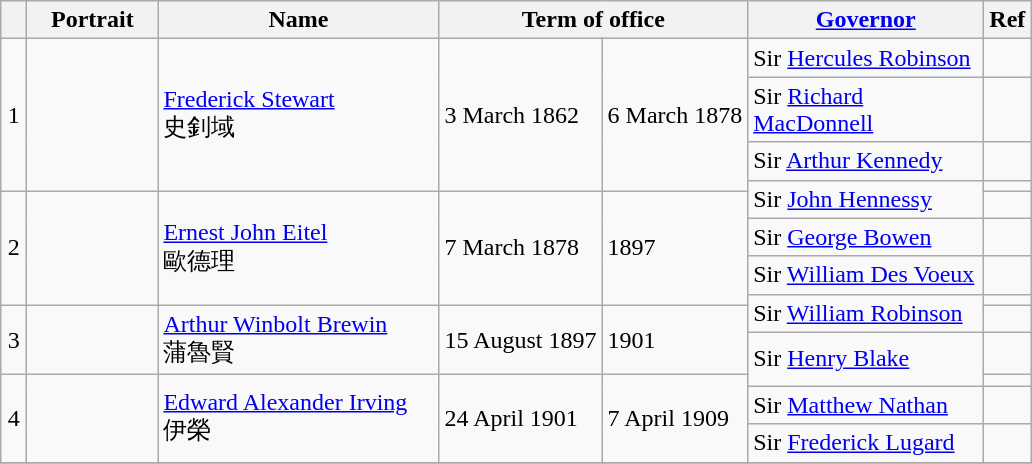<table class="wikitable"  style="text-align:left">
<tr>
<th width="10"></th>
<th width="80">Portrait</th>
<th width="180">Name</th>
<th width="180" colspan="2">Term of office</th>
<th width="150"><a href='#'>Governor</a></th>
<th>Ref</th>
</tr>
<tr>
<td rowspan=4 align=center>1</td>
<td rowspan=4></td>
<td rowspan=4><a href='#'>Frederick Stewart</a><br>史釗域</td>
<td rowspan=4>3 March 1862</td>
<td rowspan=4>6 March 1878</td>
<td>Sir <a href='#'>Hercules Robinson</a></td>
<td></td>
</tr>
<tr>
<td>Sir <a href='#'>Richard MacDonnell</a><br></td>
<td></td>
</tr>
<tr>
<td>Sir <a href='#'>Arthur Kennedy</a><br></td>
<td></td>
</tr>
<tr>
<td rowspan=2>Sir <a href='#'>John Hennessy</a><br></td>
<td></td>
</tr>
<tr>
<td rowspan=4 align=center>2</td>
<td rowspan=4></td>
<td rowspan=4><a href='#'>Ernest John Eitel</a> <br>歐德理</td>
<td rowspan=4>7 March 1878</td>
<td rowspan=4>1897</td>
<td></td>
</tr>
<tr>
<td>Sir <a href='#'>George Bowen</a><br></td>
<td></td>
</tr>
<tr>
<td>Sir <a href='#'>William Des Voeux</a><br></td>
<td></td>
</tr>
<tr>
<td rowspan=2>Sir <a href='#'>William Robinson</a><br></td>
<td></td>
</tr>
<tr>
<td align=center rowspan=2>3</td>
<td rowspan=2></td>
<td rowspan=2><a href='#'>Arthur Winbolt Brewin</a> <br>蒲魯賢</td>
<td rowspan=2>15 August 1897</td>
<td rowspan=2>1901</td>
<td></td>
</tr>
<tr>
<td rowspan=2>Sir <a href='#'>Henry Blake</a><br></td>
<td></td>
</tr>
<tr>
<td align=center rowspan=3>4</td>
<td rowspan=3></td>
<td rowspan=3><a href='#'>Edward Alexander Irving</a><br>伊榮</td>
<td rowspan=3>24 April 1901</td>
<td rowspan=3>7 April 1909</td>
<td></td>
</tr>
<tr>
<td>Sir <a href='#'>Matthew Nathan</a><br></td>
<td></td>
</tr>
<tr>
<td>Sir <a href='#'>Frederick Lugard</a><br></td>
<td></td>
</tr>
<tr>
</tr>
</table>
